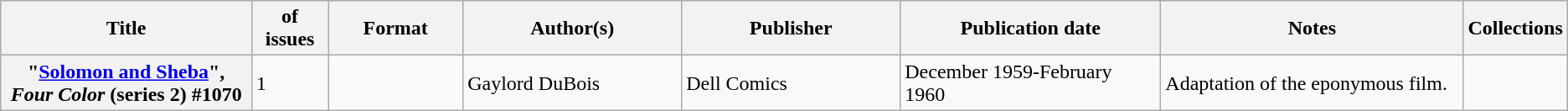<table class="wikitable">
<tr>
<th>Title</th>
<th style="width:40pt"> of issues</th>
<th style="width:75pt">Format</th>
<th style="width:125pt">Author(s)</th>
<th style="width:125pt">Publisher</th>
<th style="width:150pt">Publication date</th>
<th style="width:175pt">Notes</th>
<th>Collections</th>
</tr>
<tr>
<th>"<a href='#'>Solomon and Sheba</a>", <em>Four Color</em> (series 2) #1070</th>
<td>1</td>
<td></td>
<td>Gaylord DuBois</td>
<td>Dell Comics</td>
<td>December 1959-February 1960</td>
<td>Adaptation of the eponymous film.</td>
<td></td>
</tr>
</table>
